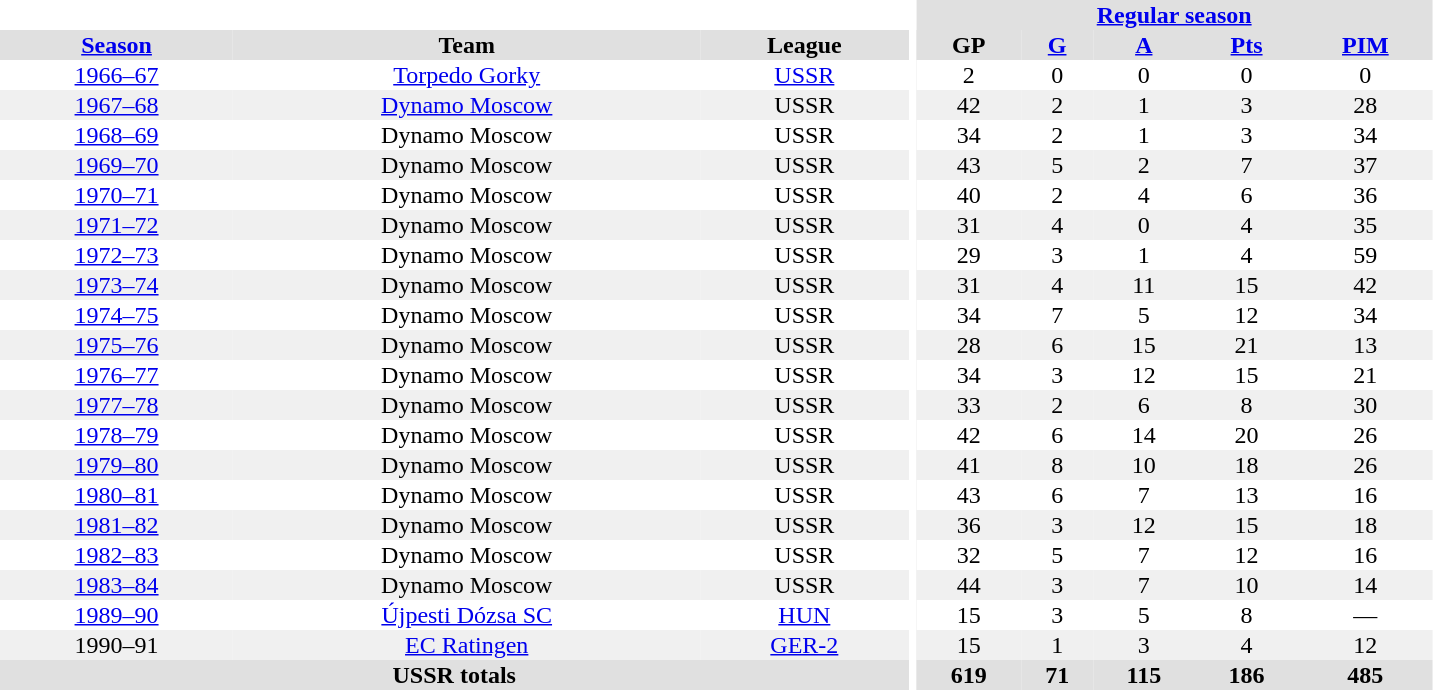<table border="0" cellpadding="1" cellspacing="0" style="text-align:center; width:60em">
<tr bgcolor="#e0e0e0">
<th colspan="3" bgcolor="#ffffff"></th>
<th rowspan="100" bgcolor="#ffffff"></th>
<th colspan="5"><a href='#'>Regular season</a></th>
</tr>
<tr bgcolor="#e0e0e0">
<th><a href='#'>Season</a></th>
<th>Team</th>
<th>League</th>
<th>GP</th>
<th><a href='#'>G</a></th>
<th><a href='#'>A</a></th>
<th><a href='#'>Pts</a></th>
<th><a href='#'>PIM</a></th>
</tr>
<tr>
<td><a href='#'>1966–67</a></td>
<td><a href='#'>Torpedo Gorky</a></td>
<td><a href='#'>USSR</a></td>
<td>2</td>
<td>0</td>
<td>0</td>
<td>0</td>
<td>0</td>
</tr>
<tr bgcolor="#f0f0f0">
<td><a href='#'>1967–68</a></td>
<td><a href='#'>Dynamo Moscow</a></td>
<td>USSR</td>
<td>42</td>
<td>2</td>
<td>1</td>
<td>3</td>
<td>28</td>
</tr>
<tr>
<td><a href='#'>1968–69</a></td>
<td>Dynamo Moscow</td>
<td>USSR</td>
<td>34</td>
<td>2</td>
<td>1</td>
<td>3</td>
<td>34</td>
</tr>
<tr bgcolor="#f0f0f0">
<td><a href='#'>1969–70</a></td>
<td>Dynamo Moscow</td>
<td>USSR</td>
<td>43</td>
<td>5</td>
<td>2</td>
<td>7</td>
<td>37</td>
</tr>
<tr>
<td><a href='#'>1970–71</a></td>
<td>Dynamo Moscow</td>
<td>USSR</td>
<td>40</td>
<td>2</td>
<td>4</td>
<td>6</td>
<td>36</td>
</tr>
<tr bgcolor="#f0f0f0">
<td><a href='#'>1971–72</a></td>
<td>Dynamo Moscow</td>
<td>USSR</td>
<td>31</td>
<td>4</td>
<td>0</td>
<td>4</td>
<td>35</td>
</tr>
<tr>
<td><a href='#'>1972–73</a></td>
<td>Dynamo Moscow</td>
<td>USSR</td>
<td>29</td>
<td>3</td>
<td>1</td>
<td>4</td>
<td>59</td>
</tr>
<tr bgcolor="#f0f0f0">
<td><a href='#'>1973–74</a></td>
<td>Dynamo Moscow</td>
<td>USSR</td>
<td>31</td>
<td>4</td>
<td>11</td>
<td>15</td>
<td>42</td>
</tr>
<tr>
<td><a href='#'>1974–75</a></td>
<td>Dynamo Moscow</td>
<td>USSR</td>
<td>34</td>
<td>7</td>
<td>5</td>
<td>12</td>
<td>34</td>
</tr>
<tr bgcolor="#f0f0f0">
<td><a href='#'>1975–76</a></td>
<td>Dynamo Moscow</td>
<td>USSR</td>
<td>28</td>
<td>6</td>
<td>15</td>
<td>21</td>
<td>13</td>
</tr>
<tr>
<td><a href='#'>1976–77</a></td>
<td>Dynamo Moscow</td>
<td>USSR</td>
<td>34</td>
<td>3</td>
<td>12</td>
<td>15</td>
<td>21</td>
</tr>
<tr bgcolor="#f0f0f0">
<td><a href='#'>1977–78</a></td>
<td>Dynamo Moscow</td>
<td>USSR</td>
<td>33</td>
<td>2</td>
<td>6</td>
<td>8</td>
<td>30</td>
</tr>
<tr>
<td><a href='#'>1978–79</a></td>
<td>Dynamo Moscow</td>
<td>USSR</td>
<td>42</td>
<td>6</td>
<td>14</td>
<td>20</td>
<td>26</td>
</tr>
<tr bgcolor="#f0f0f0">
<td><a href='#'>1979–80</a></td>
<td>Dynamo Moscow</td>
<td>USSR</td>
<td>41</td>
<td>8</td>
<td>10</td>
<td>18</td>
<td>26</td>
</tr>
<tr>
<td><a href='#'>1980–81</a></td>
<td>Dynamo Moscow</td>
<td>USSR</td>
<td>43</td>
<td>6</td>
<td>7</td>
<td>13</td>
<td>16</td>
</tr>
<tr bgcolor="#f0f0f0">
<td><a href='#'>1981–82</a></td>
<td>Dynamo Moscow</td>
<td>USSR</td>
<td>36</td>
<td>3</td>
<td>12</td>
<td>15</td>
<td>18</td>
</tr>
<tr>
<td><a href='#'>1982–83</a></td>
<td>Dynamo Moscow</td>
<td>USSR</td>
<td>32</td>
<td>5</td>
<td>7</td>
<td>12</td>
<td>16</td>
</tr>
<tr bgcolor="#f0f0f0">
<td><a href='#'>1983–84</a></td>
<td>Dynamo Moscow</td>
<td>USSR</td>
<td>44</td>
<td>3</td>
<td>7</td>
<td>10</td>
<td>14</td>
</tr>
<tr>
<td><a href='#'>1989–90</a></td>
<td><a href='#'>Újpesti Dózsa SC</a></td>
<td><a href='#'>HUN</a></td>
<td>15</td>
<td>3</td>
<td>5</td>
<td>8</td>
<td>—</td>
<td></td>
</tr>
<tr bgcolor="#f0f0f0">
<td>1990–91</td>
<td><a href='#'>EC Ratingen</a></td>
<td><a href='#'>GER-2</a></td>
<td>15</td>
<td>1</td>
<td>3</td>
<td>4</td>
<td>12</td>
</tr>
<tr bgcolor="#e0e0e0">
<th colspan="3">USSR totals</th>
<th>619</th>
<th>71</th>
<th>115</th>
<th>186</th>
<th>485</th>
</tr>
</table>
